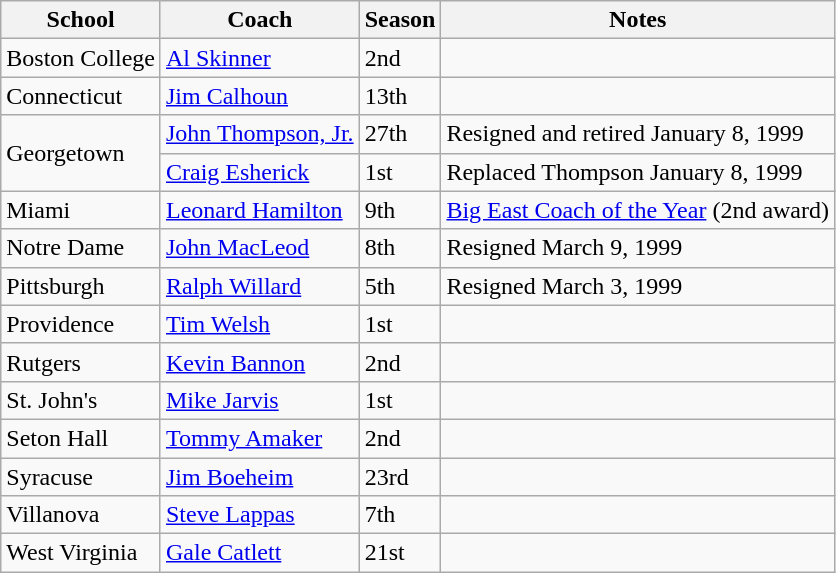<table class="wikitable">
<tr>
<th>School</th>
<th>Coach</th>
<th>Season</th>
<th>Notes</th>
</tr>
<tr>
<td>Boston College</td>
<td><a href='#'>Al Skinner</a></td>
<td>2nd</td>
<td></td>
</tr>
<tr>
<td>Connecticut</td>
<td><a href='#'>Jim Calhoun</a></td>
<td>13th</td>
<td></td>
</tr>
<tr>
<td rowspan="2">Georgetown</td>
<td><a href='#'>John Thompson, Jr.</a></td>
<td>27th</td>
<td>Resigned and retired January 8, 1999</td>
</tr>
<tr>
<td><a href='#'>Craig Esherick</a></td>
<td>1st</td>
<td>Replaced Thompson January 8, 1999</td>
</tr>
<tr>
<td>Miami</td>
<td><a href='#'>Leonard Hamilton</a></td>
<td>9th</td>
<td><a href='#'>Big East Coach of the Year</a> (2nd award)</td>
</tr>
<tr>
<td>Notre Dame</td>
<td><a href='#'>John MacLeod</a></td>
<td>8th</td>
<td>Resigned March 9, 1999</td>
</tr>
<tr>
<td>Pittsburgh</td>
<td><a href='#'>Ralph Willard</a></td>
<td>5th</td>
<td>Resigned March 3, 1999</td>
</tr>
<tr>
<td>Providence</td>
<td><a href='#'>Tim Welsh</a></td>
<td>1st</td>
<td></td>
</tr>
<tr>
<td>Rutgers</td>
<td><a href='#'>Kevin Bannon</a></td>
<td>2nd</td>
<td></td>
</tr>
<tr>
<td>St. John's</td>
<td><a href='#'>Mike Jarvis</a></td>
<td>1st</td>
<td></td>
</tr>
<tr>
<td>Seton Hall</td>
<td><a href='#'>Tommy Amaker</a></td>
<td>2nd</td>
<td></td>
</tr>
<tr>
<td>Syracuse</td>
<td><a href='#'>Jim Boeheim</a></td>
<td>23rd</td>
<td></td>
</tr>
<tr>
<td>Villanova</td>
<td><a href='#'>Steve Lappas</a></td>
<td>7th</td>
<td></td>
</tr>
<tr>
<td>West Virginia</td>
<td><a href='#'>Gale Catlett</a></td>
<td>21st</td>
<td></td>
</tr>
</table>
